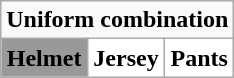<table class="wikitable" style="display: inline-table;">
<tr>
<td align="center" Colspan="3"><strong>Uniform combination</strong></td>
</tr>
<tr align="center">
<td style="background:#999999; color:black"><strong>Helmet</strong></td>
<td style="background:white; color:black"><strong>Jersey</strong></td>
<td style="background:white; color:black"><strong>Pants</strong></td>
</tr>
</table>
